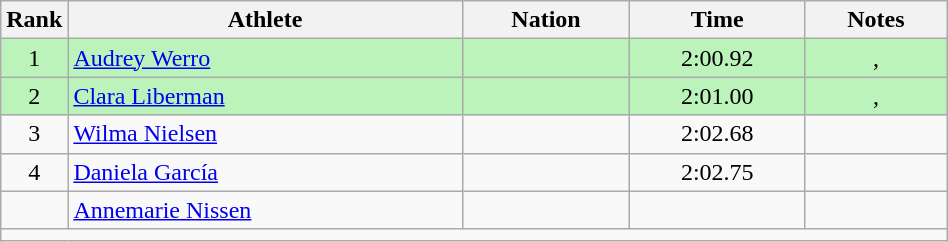<table class="wikitable sortable" style="text-align:center;width: 50%;">
<tr>
<th scope="col" style="width: 10px;">Rank</th>
<th scope="col">Athlete</th>
<th scope="col">Nation</th>
<th scope="col">Time</th>
<th scope="col">Notes</th>
</tr>
<tr bgcolor=bbf3bb>
<td>1</td>
<td align=left><a href='#'>Audrey Werro</a></td>
<td align=left></td>
<td>2:00.92</td>
<td>, </td>
</tr>
<tr bgcolor=bbf3bb>
<td>2</td>
<td align=left><a href='#'>Clara Liberman</a></td>
<td align=left></td>
<td>2:01.00</td>
<td>, </td>
</tr>
<tr>
<td>3</td>
<td align=left><a href='#'>Wilma Nielsen</a></td>
<td align=left></td>
<td>2:02.68</td>
<td></td>
</tr>
<tr>
<td>4</td>
<td align=left><a href='#'>Daniela García</a></td>
<td align=left></td>
<td>2:02.75</td>
<td></td>
</tr>
<tr>
<td></td>
<td align=left><a href='#'>Annemarie Nissen</a></td>
<td align=left></td>
<td></td>
<td></td>
</tr>
<tr class="sortbottom">
<td colspan="5"></td>
</tr>
</table>
